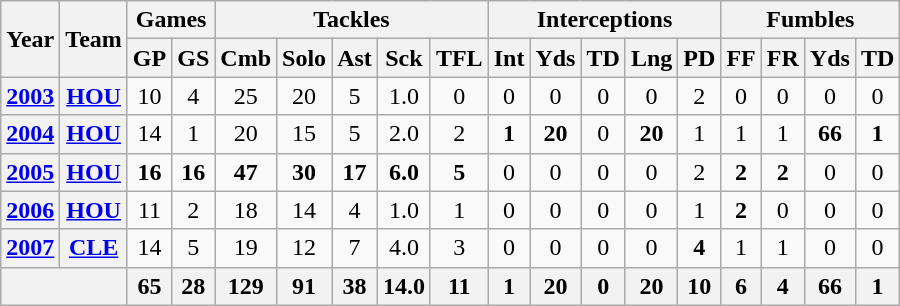<table class="wikitable" style="text-align:center">
<tr>
<th rowspan="2">Year</th>
<th rowspan="2">Team</th>
<th colspan="2">Games</th>
<th colspan="5">Tackles</th>
<th colspan="5">Interceptions</th>
<th colspan="4">Fumbles</th>
</tr>
<tr>
<th>GP</th>
<th>GS</th>
<th>Cmb</th>
<th>Solo</th>
<th>Ast</th>
<th>Sck</th>
<th>TFL</th>
<th>Int</th>
<th>Yds</th>
<th>TD</th>
<th>Lng</th>
<th>PD</th>
<th>FF</th>
<th>FR</th>
<th>Yds</th>
<th>TD</th>
</tr>
<tr>
<th><a href='#'>2003</a></th>
<th><a href='#'>HOU</a></th>
<td>10</td>
<td>4</td>
<td>25</td>
<td>20</td>
<td>5</td>
<td>1.0</td>
<td>0</td>
<td>0</td>
<td>0</td>
<td>0</td>
<td>0</td>
<td>2</td>
<td>0</td>
<td>0</td>
<td>0</td>
<td>0</td>
</tr>
<tr>
<th><a href='#'>2004</a></th>
<th><a href='#'>HOU</a></th>
<td>14</td>
<td>1</td>
<td>20</td>
<td>15</td>
<td>5</td>
<td>2.0</td>
<td>2</td>
<td><strong>1</strong></td>
<td><strong>20</strong></td>
<td>0</td>
<td><strong>20</strong></td>
<td>1</td>
<td>1</td>
<td>1</td>
<td><strong>66</strong></td>
<td><strong>1</strong></td>
</tr>
<tr>
<th><a href='#'>2005</a></th>
<th><a href='#'>HOU</a></th>
<td><strong>16</strong></td>
<td><strong>16</strong></td>
<td><strong>47</strong></td>
<td><strong>30</strong></td>
<td><strong>17</strong></td>
<td><strong>6.0</strong></td>
<td><strong>5</strong></td>
<td>0</td>
<td>0</td>
<td>0</td>
<td>0</td>
<td>2</td>
<td><strong>2</strong></td>
<td><strong>2</strong></td>
<td>0</td>
<td>0</td>
</tr>
<tr>
<th><a href='#'>2006</a></th>
<th><a href='#'>HOU</a></th>
<td>11</td>
<td>2</td>
<td>18</td>
<td>14</td>
<td>4</td>
<td>1.0</td>
<td>1</td>
<td>0</td>
<td>0</td>
<td>0</td>
<td>0</td>
<td>1</td>
<td><strong>2</strong></td>
<td>0</td>
<td>0</td>
<td>0</td>
</tr>
<tr>
<th><a href='#'>2007</a></th>
<th><a href='#'>CLE</a></th>
<td>14</td>
<td>5</td>
<td>19</td>
<td>12</td>
<td>7</td>
<td>4.0</td>
<td>3</td>
<td>0</td>
<td>0</td>
<td>0</td>
<td>0</td>
<td><strong>4</strong></td>
<td>1</td>
<td>1</td>
<td>0</td>
<td>0</td>
</tr>
<tr>
<th colspan="2"></th>
<th>65</th>
<th>28</th>
<th>129</th>
<th>91</th>
<th>38</th>
<th>14.0</th>
<th>11</th>
<th>1</th>
<th>20</th>
<th>0</th>
<th>20</th>
<th>10</th>
<th>6</th>
<th>4</th>
<th>66</th>
<th>1</th>
</tr>
</table>
